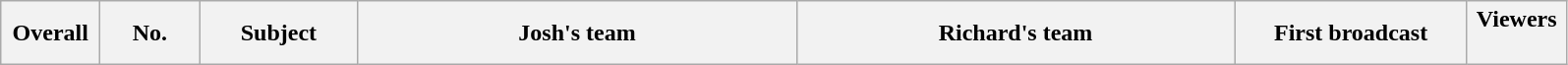<table class="wikitable plainrowheaders" style="text-align:center;">
<tr>
<th style="width:60px;">Overall</th>
<th style="width:60px;">No.</th>
<th style="width:100px;">Subject</th>
<th style="width:290px;">Josh's team</th>
<th style="width:290px;">Richard's team</th>
<th style="width:150px;">First broadcast</th>
<th style="width:60px;">Viewers<br><br>




</th>
</tr>
</table>
